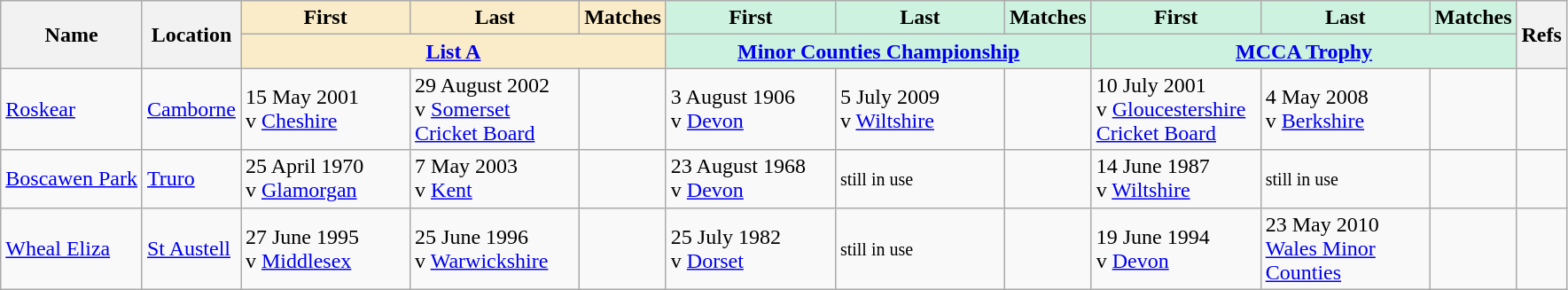<table class="wikitable sortable">
<tr>
<th rowspan="2">Name</th>
<th rowspan="2">Location</th>
<th width="120" class="unsortable" style="background:#faecc8">First</th>
<th width="120" class="unsortable" style="background:#faecc8">Last</th>
<th style="background:#faecc8">Matches</th>
<th width="120" class="unsortable" style="background:#cef2e0">First</th>
<th width="120" class="unsortable" style="background:#cef2e0">Last</th>
<th style="background:#cef2e0">Matches</th>
<th width="120" class="unsortable" style="background:#cef2e0">First</th>
<th width="120" class="unsortable" style="background:#cef2e0">Last</th>
<th style="background:#cef2e0">Matches</th>
<th rowspan="2" class="unsortable">Refs</th>
</tr>
<tr class="unsortable">
<th colspan="3" style="background:#faecc8"><a href='#'>List A</a></th>
<th colspan="3" style="background:#cef2e0"><a href='#'>Minor Counties Championship</a></th>
<th colspan="3" style="background:#cef2e0"><a href='#'>MCCA Trophy</a></th>
</tr>
<tr>
<td><a href='#'>Roskear</a></td>
<td><a href='#'>Camborne</a></td>
<td>15 May 2001<br>v <a href='#'>Cheshire</a></td>
<td>29 August 2002<br>v <a href='#'>Somerset Cricket Board</a></td>
<td></td>
<td>3 August 1906<br>v <a href='#'>Devon</a></td>
<td>5 July 2009<br>v <a href='#'>Wiltshire</a></td>
<td></td>
<td>10 July 2001<br>v <a href='#'>Gloucestershire Cricket Board</a></td>
<td>4 May 2008<br>v <a href='#'>Berkshire</a></td>
<td></td>
<td></td>
</tr>
<tr>
<td><a href='#'>Boscawen Park</a><br></td>
<td><a href='#'>Truro</a></td>
<td>25 April 1970<br>v <a href='#'>Glamorgan</a></td>
<td>7 May 2003<br>v <a href='#'>Kent</a></td>
<td></td>
<td>23 August 1968<br>v <a href='#'>Devon</a></td>
<td><small>still in use</small></td>
<td></td>
<td>14 June 1987<br>v <a href='#'>Wiltshire</a></td>
<td><small>still in use</small></td>
<td></td>
<td></td>
</tr>
<tr>
<td><a href='#'>Wheal Eliza</a></td>
<td><a href='#'>St Austell</a></td>
<td>27 June 1995<br>v <a href='#'>Middlesex</a></td>
<td>25 June 1996<br>v <a href='#'>Warwickshire</a></td>
<td></td>
<td>25 July 1982<br>v <a href='#'>Dorset</a></td>
<td><small>still in use</small></td>
<td></td>
<td>19 June 1994<br>v <a href='#'>Devon</a></td>
<td>23 May 2010<br><a href='#'>Wales Minor Counties</a></td>
<td></td>
<td></td>
</tr>
</table>
